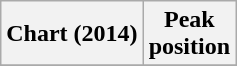<table class="wikitable plainrowheaders">
<tr>
<th scope="col">Chart (2014)</th>
<th scope="col">Peak<br>position</th>
</tr>
<tr>
</tr>
</table>
